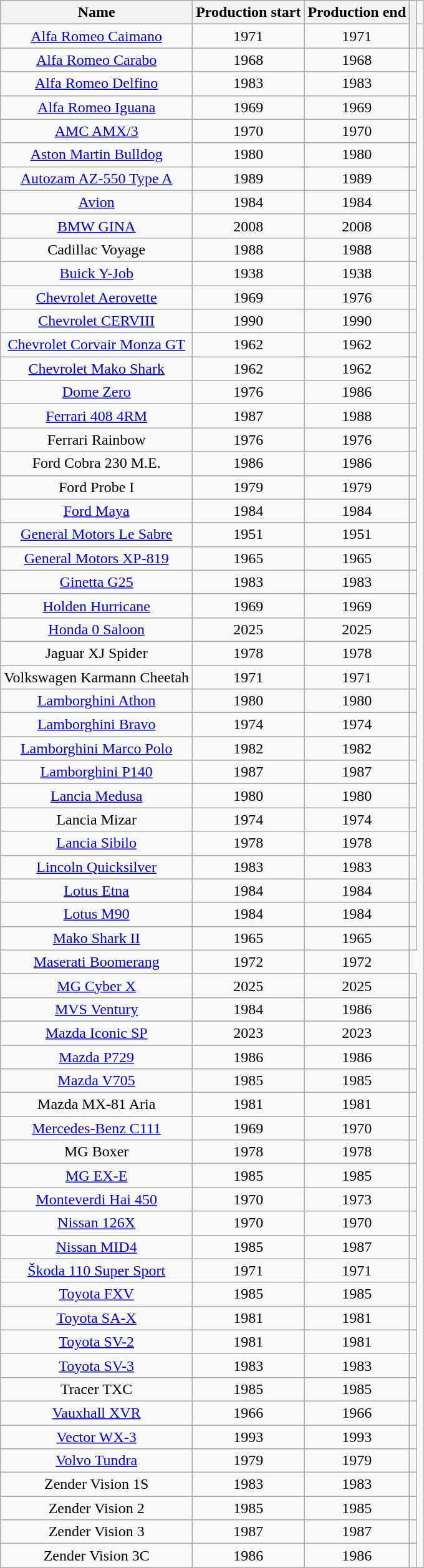<table class="wikitable plainrowheaders sortable" style="text-align:center">
<tr>
<th scope=col>Name</th>
<th scope=col>Production start</th>
<th scope=col>Production end</th>
<th scope="col" rowspan="2" class=unsortable></th>
</tr>
<tr>
<td><a href='#'>Alfa Romeo Caimano</a></td>
<td>1971</td>
<td>1971</td>
<td></td>
</tr>
<tr>
<td><a href='#'>Alfa Romeo Carabo</a></td>
<td>1968</td>
<td>1968</td>
<td></td>
</tr>
<tr>
<td><a href='#'>Alfa Romeo Delfino</a></td>
<td>1983</td>
<td>1983</td>
<td></td>
</tr>
<tr>
<td><a href='#'>Alfa Romeo Iguana</a></td>
<td>1969</td>
<td>1969</td>
<td></td>
</tr>
<tr>
<td><a href='#'>AMC AMX/3</a></td>
<td>1970</td>
<td>1970</td>
<td></td>
</tr>
<tr>
<td><a href='#'>Aston Martin Bulldog</a></td>
<td>1980</td>
<td>1980</td>
<td></td>
</tr>
<tr>
<td><a href='#'>Autozam AZ-550 Type A</a></td>
<td>1989</td>
<td>1989</td>
<td></td>
</tr>
<tr>
<td><a href='#'>Avion</a></td>
<td>1984</td>
<td>1984</td>
<td></td>
</tr>
<tr>
<td><a href='#'>BMW GINA</a></td>
<td>2008</td>
<td>2008</td>
<td></td>
</tr>
<tr>
<td>Cadillac Voyage</td>
<td>1988</td>
<td>1988</td>
<td></td>
</tr>
<tr>
<td><a href='#'>Buick Y-Job</a></td>
<td>1938</td>
<td>1938</td>
<td></td>
</tr>
<tr>
<td><a href='#'>Chevrolet Aerovette</a></td>
<td>1969</td>
<td>1976</td>
<td></td>
</tr>
<tr>
<td><a href='#'>Chevrolet CERVIII</a></td>
<td>1990</td>
<td>1990</td>
<td></td>
</tr>
<tr>
<td><a href='#'>Chevrolet Corvair Monza GT</a></td>
<td>1962</td>
<td>1962</td>
<td></td>
</tr>
<tr>
<td><a href='#'>Chevrolet Mako Shark</a></td>
<td>1962</td>
<td>1962</td>
<td></td>
</tr>
<tr>
<td><a href='#'>Dome Zero</a></td>
<td>1976</td>
<td>1986</td>
<td></td>
</tr>
<tr>
<td><a href='#'>Ferrari 408 4RM</a></td>
<td>1987</td>
<td>1988</td>
<td></td>
</tr>
<tr>
<td>Ferrari Rainbow</td>
<td>1976</td>
<td>1976</td>
<td></td>
</tr>
<tr>
<td>Ford Cobra 230 M.E.</td>
<td>1986</td>
<td>1986</td>
<td></td>
</tr>
<tr>
<td>Ford Probe I</td>
<td>1979</td>
<td>1979</td>
<td></td>
</tr>
<tr>
<td><a href='#'>Ford Maya</a></td>
<td>1984</td>
<td>1984</td>
<td></td>
</tr>
<tr>
<td><a href='#'>General Motors Le Sabre</a></td>
<td>1951</td>
<td>1951</td>
<td></td>
</tr>
<tr>
<td><a href='#'>General Motors XP-819</a></td>
<td>1965</td>
<td>1965</td>
<td></td>
</tr>
<tr>
<td><a href='#'>Ginetta G25</a></td>
<td>1983</td>
<td>1983</td>
<td></td>
</tr>
<tr>
<td><a href='#'>Holden Hurricane</a></td>
<td>1969</td>
<td>1969</td>
<td></td>
</tr>
<tr>
<td><a href='#'>Honda 0 Saloon</a></td>
<td>2025</td>
<td>2025</td>
<td></td>
</tr>
<tr>
<td>Jaguar XJ Spider</td>
<td>1978</td>
<td>1978</td>
<td></td>
</tr>
<tr>
<td>Volkswagen Karmann Cheetah</td>
<td>1971</td>
<td>1971</td>
<td></td>
</tr>
<tr>
<td><a href='#'>Lamborghini Athon</a></td>
<td>1980</td>
<td>1980</td>
<td></td>
</tr>
<tr>
<td><a href='#'>Lamborghini Bravo</a></td>
<td>1974</td>
<td>1974</td>
<td></td>
</tr>
<tr>
<td><a href='#'>Lamborghini Marco Polo</a></td>
<td>1982</td>
<td>1982</td>
<td></td>
</tr>
<tr>
<td><a href='#'>Lamborghini P140</a></td>
<td>1987</td>
<td>1987</td>
<td></td>
</tr>
<tr>
<td><a href='#'>Lancia Medusa</a></td>
<td>1980</td>
<td>1980</td>
<td></td>
</tr>
<tr>
<td>Lancia Mizar</td>
<td>1974</td>
<td>1974</td>
<td></td>
</tr>
<tr>
<td><a href='#'>Lancia Sibilo</a></td>
<td>1978</td>
<td>1978</td>
<td></td>
</tr>
<tr>
<td><a href='#'>Lincoln Quicksilver</a></td>
<td>1983</td>
<td>1983</td>
<td></td>
</tr>
<tr>
<td><a href='#'>Lotus Etna</a></td>
<td>1984</td>
<td>1984</td>
<td></td>
</tr>
<tr>
<td><a href='#'>Lotus M90</a></td>
<td>1984</td>
<td>1984</td>
<td></td>
</tr>
<tr>
<td><a href='#'>Mako Shark II</a></td>
<td>1965</td>
<td>1965</td>
<td></td>
</tr>
<tr>
<td><a href='#'>Maserati Boomerang</a></td>
<td>1972</td>
<td>1972</td>
</tr>
<tr>
<td><a href='#'>MG Cyber X</a></td>
<td>2025</td>
<td>2025</td>
<td></td>
</tr>
<tr>
<td><a href='#'>MVS Ventury</a></td>
<td>1984</td>
<td>1986</td>
<td></td>
</tr>
<tr>
<td><a href='#'>Mazda Iconic SP</a></td>
<td>2023</td>
<td>2023</td>
<td></td>
</tr>
<tr>
<td><a href='#'>Mazda P729</a></td>
<td>1986</td>
<td>1986</td>
<td></td>
</tr>
<tr>
<td><a href='#'>Mazda V705</a></td>
<td>1985</td>
<td>1985</td>
<td></td>
</tr>
<tr>
<td>Mazda MX-81 Aria</td>
<td>1981</td>
<td>1981</td>
<td></td>
</tr>
<tr>
<td><a href='#'>Mercedes-Benz C111</a></td>
<td>1969</td>
<td>1970</td>
<td></td>
</tr>
<tr>
<td>MG Boxer</td>
<td>1978</td>
<td>1978</td>
<td></td>
</tr>
<tr>
<td><a href='#'>MG EX-E</a></td>
<td>1985</td>
<td>1985</td>
<td></td>
</tr>
<tr>
<td><a href='#'>Monteverdi Hai 450</a></td>
<td>1970</td>
<td>1973</td>
<td></td>
</tr>
<tr>
<td><a href='#'>Nissan 126X</a></td>
<td>1970</td>
<td>1970</td>
<td></td>
</tr>
<tr>
<td><a href='#'>Nissan MID4</a></td>
<td>1985</td>
<td>1987</td>
<td></td>
</tr>
<tr>
<td><a href='#'>Škoda 110 Super Sport</a></td>
<td>1971</td>
<td>1971</td>
<td></td>
</tr>
<tr>
<td><a href='#'>Toyota FXV</a></td>
<td>1985</td>
<td>1985</td>
<td></td>
</tr>
<tr>
<td><a href='#'>Toyota SA-X</a></td>
<td>1981</td>
<td>1981</td>
<td></td>
</tr>
<tr>
<td><a href='#'>Toyota SV-2</a></td>
<td>1981</td>
<td>1981</td>
<td></td>
</tr>
<tr>
<td><a href='#'>Toyota SV-3</a></td>
<td>1983</td>
<td>1983</td>
<td></td>
</tr>
<tr>
<td>Tracer TXC</td>
<td>1985</td>
<td>1985</td>
<td></td>
</tr>
<tr>
<td><a href='#'>Vauxhall XVR</a></td>
<td>1966</td>
<td>1966</td>
<td></td>
</tr>
<tr>
<td><a href='#'>Vector WX-3</a></td>
<td>1993</td>
<td>1993</td>
<td></td>
</tr>
<tr>
<td><a href='#'>Volvo Tundra</a></td>
<td>1979</td>
<td>1979</td>
<td></td>
</tr>
<tr>
<td>Zender Vision 1S</td>
<td>1983</td>
<td>1983</td>
<td></td>
</tr>
<tr>
<td>Zender Vision 2</td>
<td>1985</td>
<td>1985</td>
<td></td>
</tr>
<tr>
<td>Zender Vision 3</td>
<td>1987</td>
<td>1987</td>
<td></td>
</tr>
<tr>
<td>Zender Vision 3C</td>
<td>1986</td>
<td>1986</td>
<td></td>
</tr>
</table>
